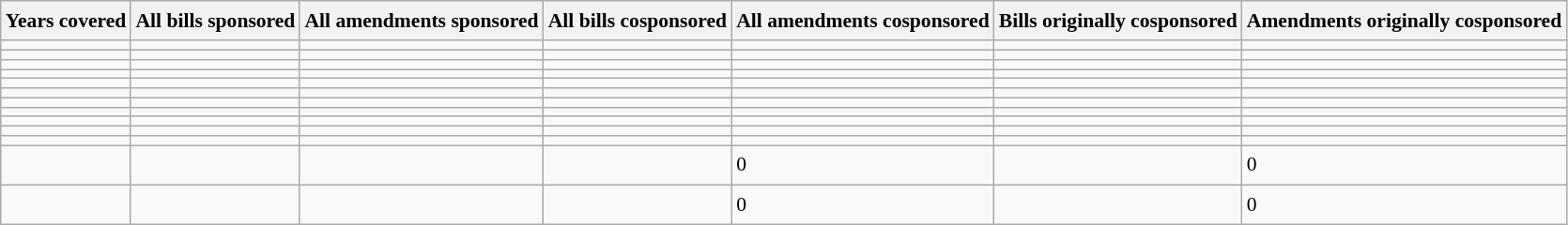<table class="wikitable sortable" style="font-size:90%;border:0px;text-align:left;line-height:150%;">
<tr>
<th>Years covered</th>
<th>All bills sponsored</th>
<th>All amendments sponsored</th>
<th>All bills cosponsored</th>
<th>All amendments cosponsored</th>
<th>Bills originally cosponsored</th>
<th>Amendments originally cosponsored</th>
</tr>
<tr>
<td> </td>
<td> </td>
<td> </td>
<td> </td>
<td> </td>
<td> </td>
<td> </td>
</tr>
<tr>
<td> </td>
<td> </td>
<td> </td>
<td> </td>
<td> </td>
<td> </td>
<td> </td>
</tr>
<tr>
<td> </td>
<td> </td>
<td> </td>
<td> </td>
<td> </td>
<td> </td>
<td> </td>
</tr>
<tr>
<td> </td>
<td> </td>
<td> </td>
<td> </td>
<td> </td>
<td> </td>
<td> </td>
</tr>
<tr>
<td> </td>
<td> </td>
<td> </td>
<td> </td>
<td> </td>
<td> </td>
<td> </td>
</tr>
<tr>
<td> </td>
<td> </td>
<td> </td>
<td> </td>
<td> </td>
<td> </td>
<td> </td>
</tr>
<tr>
<td> </td>
<td> </td>
<td> </td>
<td> </td>
<td> </td>
<td> </td>
<td> </td>
</tr>
<tr>
<td> </td>
<td> </td>
<td> </td>
<td> </td>
<td> </td>
<td> </td>
<td> </td>
</tr>
<tr>
<td> </td>
<td> </td>
<td> </td>
<td> </td>
<td> </td>
<td> </td>
<td> </td>
</tr>
<tr>
<td> </td>
<td> </td>
<td> </td>
<td> </td>
<td> </td>
<td> </td>
<td> </td>
</tr>
<tr>
<td> </td>
<td> </td>
<td> </td>
<td> </td>
<td> </td>
<td> </td>
<td> </td>
</tr>
<tr>
<td> </td>
<td> </td>
<td> </td>
<td> </td>
<td>0</td>
<td> </td>
<td>0</td>
</tr>
<tr>
<td> </td>
<td> </td>
<td> </td>
<td> </td>
<td>0</td>
<td> </td>
<td>0</td>
</tr>
</table>
